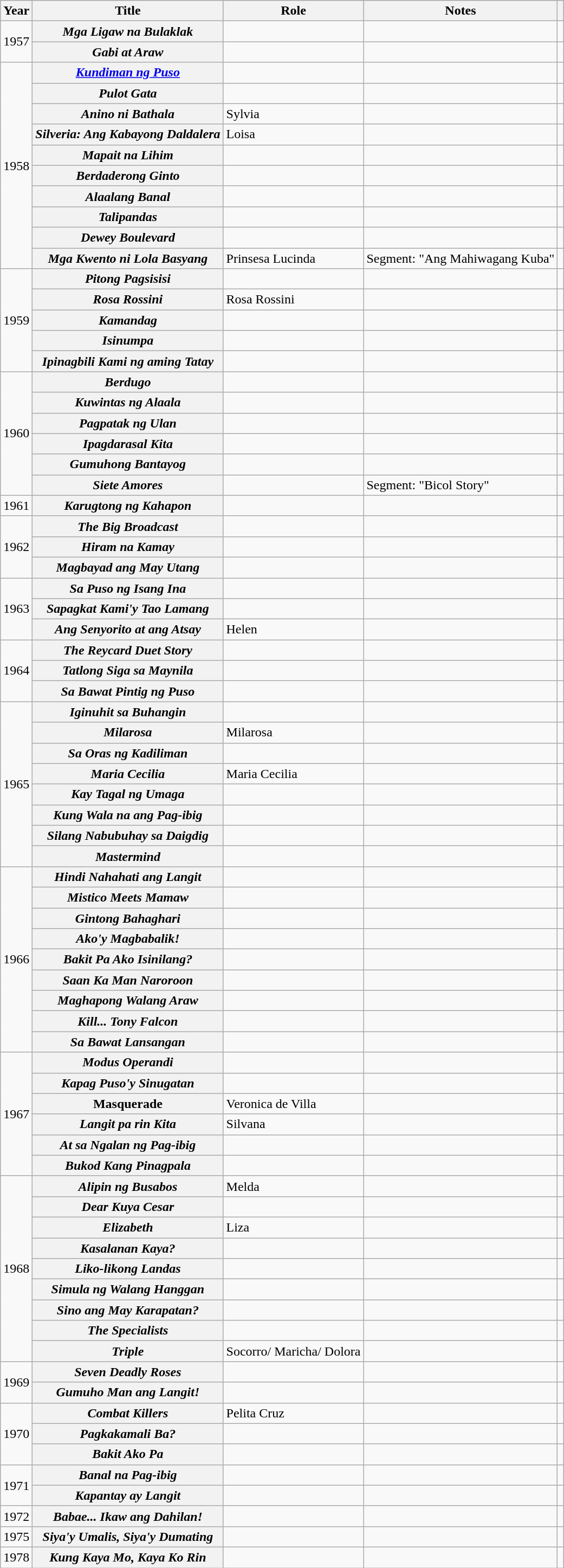<table class="wikitable sortable plainrowheaders">
<tr style="background:#ccc; text-align:center;">
<th scope="col">Year</th>
<th scope="col">Title</th>
<th scope="col">Role</th>
<th scope="col" class="unsortable">Notes</th>
<th scope="col" class="unsortable"></th>
</tr>
<tr>
<td rowspan="2">1957</td>
<th scope="rowgroup"><em>Mga Ligaw na Bulaklak</em></th>
<td></td>
<td></td>
<td></td>
</tr>
<tr>
<th scope="rowgroup"><em>Gabi at Araw</em></th>
<td></td>
<td></td>
<td></td>
</tr>
<tr>
<td rowspan="10">1958</td>
<th scope="rowgroup"><em><a href='#'>Kundiman ng Puso</a></em></th>
<td></td>
<td></td>
<td></td>
</tr>
<tr>
<th scope="rowgroup"><em>Pulot Gata</em></th>
<td></td>
<td></td>
<td></td>
</tr>
<tr>
<th scope="rowgroup"><em>Anino ni Bathala</em></th>
<td>Sylvia</td>
<td></td>
<td></td>
</tr>
<tr>
<th scope="rowgroup"><em>Silveria: Ang Kabayong Daldalera</em></th>
<td>Loisa</td>
<td></td>
<td></td>
</tr>
<tr>
<th scope="rowgroup"><em>Mapait na Lihim</em></th>
<td></td>
<td></td>
<td></td>
</tr>
<tr>
<th scope="rowgroup"><em>Berdaderong Ginto</em></th>
<td></td>
<td></td>
<td></td>
</tr>
<tr>
<th scope="rowgroup"><em>Alaalang Banal</em></th>
<td></td>
<td></td>
<td></td>
</tr>
<tr>
<th scope="rowgroup"><em>Talipandas</em></th>
<td></td>
<td></td>
<td></td>
</tr>
<tr>
<th scope="rowgroup"><em>Dewey Boulevard</em></th>
<td></td>
<td></td>
<td></td>
</tr>
<tr>
<th scope="rowgroup"><em>Mga Kwento ni Lola Basyang</em></th>
<td>Prinsesa Lucinda</td>
<td>Segment: "Ang Mahiwagang Kuba"</td>
<td></td>
</tr>
<tr>
<td rowspan="5">1959</td>
<th scope="rowgroup"><em>Pitong Pagsisisi</em></th>
<td></td>
<td></td>
<td></td>
</tr>
<tr>
<th scope="rowgroup"><em>Rosa Rossini</em></th>
<td>Rosa Rossini</td>
<td></td>
<td></td>
</tr>
<tr>
<th scope="rowgroup"><em>Kamandag</em></th>
<td></td>
<td></td>
<td></td>
</tr>
<tr>
<th scope="rowgroup"><em>Isinumpa</em></th>
<td></td>
<td></td>
<td></td>
</tr>
<tr>
<th scope="rowgroup"><em>Ipinagbili Kami ng aming Tatay</em></th>
<td></td>
<td></td>
<td></td>
</tr>
<tr>
<td rowspan="6">1960</td>
<th scope="rowgroup"><em>Berdugo</em></th>
<td></td>
<td></td>
<td></td>
</tr>
<tr>
<th scope="rowgroup"><em>Kuwintas ng Alaala</em></th>
<td></td>
<td></td>
<td></td>
</tr>
<tr>
<th scope="rowgroup"><em>Pagpatak ng Ulan</em></th>
<td></td>
<td></td>
<td></td>
</tr>
<tr>
<th scope="rowgroup"><em>Ipagdarasal Kita</em></th>
<td></td>
<td></td>
<td></td>
</tr>
<tr>
<th scope="rowgroup"><em>Gumuhong Bantayog</em></th>
<td></td>
<td></td>
<td></td>
</tr>
<tr>
<th scope="rowgroup"><em>Siete Amores</em></th>
<td></td>
<td>Segment: "Bicol Story"</td>
<td></td>
</tr>
<tr>
<td>1961</td>
<th scope="rowgroup"><em>Karugtong ng Kahapon</em></th>
<td></td>
<td></td>
<td></td>
</tr>
<tr>
<td rowspan="3">1962</td>
<th scope="rowgroup"><em>The Big Broadcast</em></th>
<td></td>
<td></td>
<td></td>
</tr>
<tr>
<th scope="rowgroup"><em>Hiram na Kamay</em></th>
<td></td>
<td></td>
<td></td>
</tr>
<tr>
<th scope="rowgroup"><em>Magbayad ang May Utang</em></th>
<td></td>
<td></td>
<td></td>
</tr>
<tr>
<td rowspan="3">1963</td>
<th scope="rowgroup"><em>Sa Puso ng Isang Ina</em></th>
<td></td>
<td></td>
<td></td>
</tr>
<tr>
<th scope="rowgroup"><em>Sapagkat Kami'y Tao Lamang</em></th>
<td></td>
<td></td>
<td></td>
</tr>
<tr>
<th scope="rowgroup"><em>Ang Senyorito at ang Atsay</em></th>
<td>Helen</td>
<td></td>
<td></td>
</tr>
<tr>
<td rowspan="3">1964</td>
<th scope="rowgroup"><em>The Reycard Duet Story</em></th>
<td></td>
<td></td>
<td></td>
</tr>
<tr>
<th scope="rowgroup"><em>Tatlong Siga sa Maynila</em></th>
<td></td>
<td></td>
<td></td>
</tr>
<tr>
<th scope="rowgroup"><em>Sa Bawat Pintig ng Puso</em></th>
<td></td>
<td></td>
<td></td>
</tr>
<tr>
<td rowspan="8">1965</td>
<th scope="rowgroup"><em>Iginuhit sa Buhangin</em></th>
<td></td>
<td></td>
<td></td>
</tr>
<tr>
<th scope="rowgroup"><em>Milarosa</em></th>
<td>Milarosa</td>
<td></td>
<td></td>
</tr>
<tr>
<th scope="rowgroup"><em>Sa Oras ng Kadiliman</em></th>
<td></td>
<td></td>
<td></td>
</tr>
<tr>
<th scope="rowgroup"><em>Maria Cecilia</em></th>
<td>Maria Cecilia</td>
<td></td>
<td></td>
</tr>
<tr>
<th scope="rowgroup"><em>Kay Tagal ng Umaga</em></th>
<td></td>
<td></td>
<td></td>
</tr>
<tr>
<th scope="rowgroup"><em>Kung Wala na ang Pag-ibig</em></th>
<td></td>
<td></td>
<td></td>
</tr>
<tr>
<th scope="rowgroup"><em>Silang Nabubuhay sa Daigdig</em></th>
<td></td>
<td></td>
<td></td>
</tr>
<tr>
<th scope="rowgroup"><em>Mastermind</em></th>
<td></td>
<td></td>
<td></td>
</tr>
<tr>
<td rowspan="9">1966</td>
<th scope="rowgroup"><em>Hindi Nahahati ang Langit</em></th>
<td></td>
<td></td>
<td></td>
</tr>
<tr>
<th scope="rowgroup"><em>Mistico Meets Mamaw</em></th>
<td></td>
<td></td>
<td></td>
</tr>
<tr>
<th scope="rowgroup"><em>Gintong Bahaghari</em></th>
<td></td>
<td></td>
<td></td>
</tr>
<tr>
<th scope="rowgroup"><em>Ako'y Magbabalik!</em></th>
<td></td>
<td></td>
<td></td>
</tr>
<tr>
<th scope="rowgroup"><em>Bakit Pa Ako Isinilang?</em></th>
<td></td>
<td></td>
<td></td>
</tr>
<tr>
<th scope="rowgroup"><em>Saan Ka Man Naroroon</em></th>
<td></td>
<td></td>
<td></td>
</tr>
<tr>
<th scope="rowgroup"><em>Maghapong Walang Araw</em></th>
<td></td>
<td></td>
<td></td>
</tr>
<tr>
<th scope="rowgroup"><em>Kill... Tony Falcon</em></th>
<td></td>
<td></td>
<td></td>
</tr>
<tr>
<th scope="rowgroup"><em>Sa Bawat Lansangan</em></th>
<td></td>
<td></td>
<td></td>
</tr>
<tr>
<td rowspan="6">1967</td>
<th scope="rowgroup"><em>Modus Operandi</em></th>
<td></td>
<td></td>
<td></td>
</tr>
<tr>
<th scope="rowgroup"><em>Kapag Puso'y Sinugatan</em></th>
<td></td>
<td></td>
<td></td>
</tr>
<tr>
<th scope="rowgroup">Masquerade</th>
<td>Veronica de Villa</td>
<td></td>
<td></td>
</tr>
<tr>
<th scope="rowgroup"><em>Langit pa rin Kita</em></th>
<td>Silvana</td>
<td></td>
<td></td>
</tr>
<tr>
<th scope="rowgroup"><em>At sa Ngalan ng Pag-ibig</em></th>
<td></td>
<td></td>
<td></td>
</tr>
<tr>
<th scope="rowgroup"><em>Bukod Kang Pinagpala</em></th>
<td></td>
<td></td>
<td></td>
</tr>
<tr>
<td rowspan="9">1968</td>
<th scope="rowgroup"><em>Alipin ng Busabos</em></th>
<td>Melda</td>
<td></td>
<td></td>
</tr>
<tr>
<th scope="rowgroup"><em>Dear Kuya Cesar</em></th>
<td></td>
<td></td>
<td></td>
</tr>
<tr>
<th scope="rowgroup"><em>Elizabeth</em></th>
<td>Liza</td>
<td></td>
<td></td>
</tr>
<tr>
<th scope="rowgroup"><em>Kasalanan Kaya?</em></th>
<td></td>
<td></td>
<td></td>
</tr>
<tr>
<th scope="rowgroup"><em>Liko-likong Landas</em></th>
<td></td>
<td></td>
<td></td>
</tr>
<tr>
<th scope="rowgroup"><em>Simula ng Walang Hanggan</em></th>
<td></td>
<td></td>
<td></td>
</tr>
<tr>
<th scope="rowgroup"><em>Sino ang May Karapatan?</em></th>
<td></td>
<td></td>
<td></td>
</tr>
<tr>
<th scope="rowgroup"><em>The Specialists</em></th>
<td></td>
<td></td>
<td></td>
</tr>
<tr>
<th scope="rowgroup"><em>Triple</em></th>
<td>Socorro/ Maricha/ Dolora</td>
<td></td>
<td></td>
</tr>
<tr>
<td rowspan="2">1969</td>
<th scope="rowgroup"><em>Seven Deadly Roses</em></th>
<td></td>
<td></td>
<td></td>
</tr>
<tr>
<th scope="rowgroup"><em>Gumuho Man ang Langit!</em></th>
<td></td>
<td></td>
<td></td>
</tr>
<tr>
<td rowspan="3">1970</td>
<th scope="rowgroup"><em>Combat Killers</em></th>
<td>Pelita Cruz</td>
<td></td>
<td></td>
</tr>
<tr>
<th scope="rowgroup"><em>Pagkakamali Ba?</em></th>
<td></td>
<td></td>
<td></td>
</tr>
<tr>
<th scope="rowgroup"><em>Bakit Ako Pa</em></th>
<td></td>
<td></td>
<td></td>
</tr>
<tr>
<td rowspan="2">1971</td>
<th scope="rowgroup"><em>Banal na Pag-ibig</em></th>
<td></td>
<td></td>
<td></td>
</tr>
<tr>
<th scope="rowgroup"><em>Kapantay ay Langit</em></th>
<td></td>
<td></td>
<td></td>
</tr>
<tr>
<td>1972</td>
<th scope="rowgroup"><em>Babae... Ikaw ang Dahilan!</em></th>
<td></td>
<td></td>
<td></td>
</tr>
<tr>
<td>1975</td>
<th scope="rowgroup"><em>Siya'y Umalis, Siya'y Dumating</em></th>
<td></td>
<td></td>
<td></td>
</tr>
<tr>
<td>1978</td>
<th scope="rowgroup"><em>Kung Kaya Mo, Kaya Ko Rin</em></th>
<td></td>
<td></td>
<td></td>
</tr>
</table>
